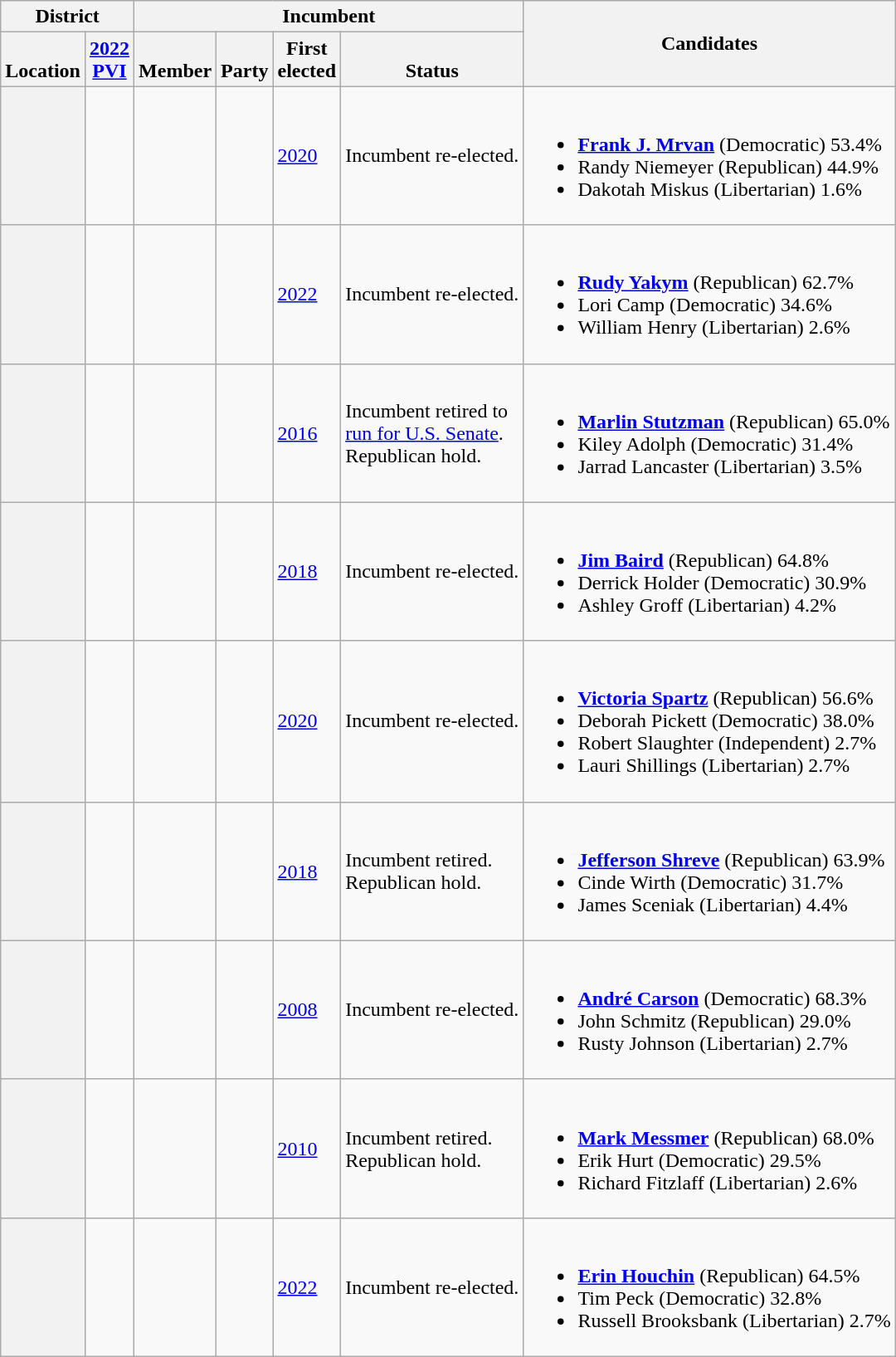<table class="wikitable sortable">
<tr>
<th colspan=2>District</th>
<th colspan=4>Incumbent</th>
<th rowspan=2 class="unsortable">Candidates</th>
</tr>
<tr valign=bottom>
<th>Location</th>
<th><a href='#'>2022<br>PVI</a></th>
<th>Member</th>
<th>Party</th>
<th>First<br>elected</th>
<th>Status</th>
</tr>
<tr>
<th></th>
<td></td>
<td></td>
<td></td>
<td><a href='#'>2020</a></td>
<td>Incumbent re-elected.</td>
<td nowrap><br><ul><li> <strong><a href='#'>Frank J. Mrvan</a></strong> (Democratic) 53.4%</li><li>Randy Niemeyer (Republican) 44.9%</li><li>Dakotah Miskus (Libertarian) 1.6%</li></ul></td>
</tr>
<tr>
<th></th>
<td></td>
<td></td>
<td></td>
<td><a href='#'>2022 </a></td>
<td>Incumbent re-elected.</td>
<td nowrap><br><ul><li> <strong><a href='#'>Rudy Yakym</a></strong> (Republican) 62.7%</li><li>Lori Camp (Democratic) 34.6%</li><li>William Henry (Libertarian) 2.6%</li></ul></td>
</tr>
<tr>
<th></th>
<td></td>
<td></td>
<td></td>
<td><a href='#'>2016</a></td>
<td>Incumbent retired to<br><a href='#'>run for U.S. Senate</a>.<br>Republican hold.</td>
<td nowrap><br><ul><li> <strong><a href='#'>Marlin Stutzman</a></strong> (Republican) 65.0%</li><li>Kiley Adolph (Democratic) 31.4%</li><li>Jarrad Lancaster (Libertarian) 3.5%</li></ul></td>
</tr>
<tr>
<th></th>
<td></td>
<td></td>
<td></td>
<td><a href='#'>2018</a></td>
<td>Incumbent re-elected.</td>
<td nowrap><br><ul><li> <strong><a href='#'>Jim Baird</a></strong> (Republican) 64.8%</li><li>Derrick Holder (Democratic) 30.9%</li><li>Ashley Groff (Libertarian) 4.2%</li></ul></td>
</tr>
<tr>
<th></th>
<td></td>
<td></td>
<td></td>
<td><a href='#'>2020</a></td>
<td>Incumbent re-elected.</td>
<td nowrap><br><ul><li> <strong><a href='#'>Victoria Spartz</a></strong> (Republican) 56.6%</li><li>Deborah Pickett (Democratic) 38.0%</li><li>Robert Slaughter (Independent) 2.7%</li><li>Lauri Shillings (Libertarian) 2.7%</li></ul></td>
</tr>
<tr>
<th></th>
<td></td>
<td></td>
<td></td>
<td><a href='#'>2018</a></td>
<td>Incumbent retired.<br>Republican hold.</td>
<td nowrap><br><ul><li> <strong><a href='#'>Jefferson Shreve</a></strong> (Republican) 63.9%</li><li>Cinde Wirth (Democratic) 31.7%</li><li>James Sceniak (Libertarian) 4.4%</li></ul></td>
</tr>
<tr>
<th></th>
<td></td>
<td></td>
<td></td>
<td><a href='#'>2008 </a></td>
<td>Incumbent re-elected.</td>
<td nowrap><br><ul><li> <strong><a href='#'>André Carson</a></strong> (Democratic) 68.3%</li><li>John Schmitz (Republican) 29.0%</li><li>Rusty Johnson (Libertarian) 2.7%</li></ul></td>
</tr>
<tr>
<th></th>
<td></td>
<td></td>
<td></td>
<td><a href='#'>2010</a></td>
<td>Incumbent retired.<br>Republican hold.</td>
<td nowrap><br><ul><li> <strong><a href='#'>Mark Messmer</a></strong> (Republican) 68.0%</li><li>Erik Hurt (Democratic) 29.5%</li><li>Richard Fitzlaff (Libertarian) 2.6%</li></ul></td>
</tr>
<tr>
<th></th>
<td></td>
<td></td>
<td></td>
<td><a href='#'>2022</a></td>
<td>Incumbent re-elected.</td>
<td nowrap><br><ul><li> <strong><a href='#'>Erin Houchin</a></strong> (Republican) 64.5%</li><li>Tim Peck (Democratic) 32.8%</li><li>Russell Brooksbank (Libertarian) 2.7%</li></ul></td>
</tr>
</table>
